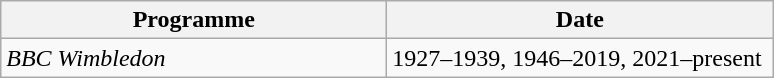<table class="wikitable">
<tr>
<th width=250>Programme</th>
<th width=250>Date</th>
</tr>
<tr>
<td><em>BBC Wimbledon</em></td>
<td>1927–1939, 1946–2019, 2021–present</td>
</tr>
</table>
